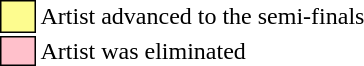<table class="toccolours" style="font-size: 100%; white-space: nowrap">
<tr>
<td style="background:#fdfc8f; border:1px solid black">     </td>
<td>Artist advanced to the semi-finals</td>
</tr>
<tr>
<td style="background:pink; border:1px solid black"></td>
<td>Artist was eliminated</td>
</tr>
</table>
